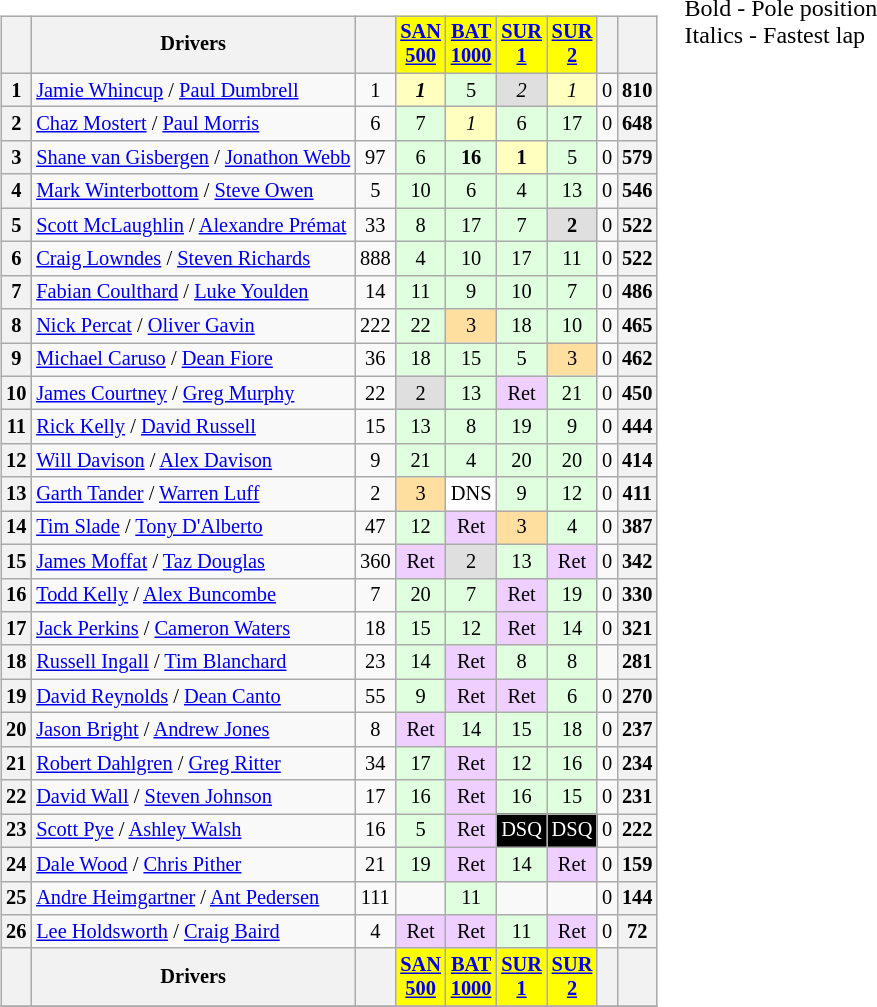<table>
<tr>
<td><br><table class="wikitable" style="font-size: 85%; text-align: center;">
<tr style="background:##f9f9f9; vertical-align:top;">
<th valign="middle"></th>
<th valign="middle">Drivers</th>
<th valign="middle"></th>
<td style="background:#ffff00;" align="center"><strong><a href='#'>SAN<br>500</a><br></strong></td>
<td style="background:#ffff00;" align="center"><strong><a href='#'>BAT<br>1000</a><br></strong></td>
<td style="background:#ffff00;" align="center"><strong><a href='#'>SUR<br>1</a><br></strong></td>
<td style="background:#ffff00;" align="center"><strong><a href='#'>SUR<br>2</a><br></strong></td>
<th valign="middle"></th>
<th valign="middle"></th>
</tr>
<tr>
<th>1</th>
<td align="left"><a href='#'>Jamie Whincup</a> / <a href='#'>Paul Dumbrell</a></td>
<td>1</td>
<td style="background:#ffffbf;"><strong><em>1</em></strong></td>
<td style="background:#dfffdf;">5</td>
<td style="background:#dfdfdf;"><em>2</em></td>
<td style="background:#ffffbf;"><em>1</em></td>
<td>0</td>
<th>810</th>
</tr>
<tr>
<th>2</th>
<td align="left"><a href='#'>Chaz Mostert</a> / <a href='#'>Paul Morris</a></td>
<td>6</td>
<td style="background:#dfffdf;">7</td>
<td style="background:#ffffbf;"><em>1</em></td>
<td style="background:#dfffdf;">6</td>
<td style="background:#dfffdf;">17</td>
<td>0</td>
<th>648</th>
</tr>
<tr>
<th>3</th>
<td align="left"><a href='#'>Shane van Gisbergen</a> / <a href='#'>Jonathon Webb</a></td>
<td>97</td>
<td style="background:#dfffdf;">6</td>
<td style="background:#dfffdf;"><strong>16</strong></td>
<td style="background:#ffffbf;"><strong>1</strong></td>
<td style="background:#dfffdf;">5</td>
<td>0</td>
<th>579</th>
</tr>
<tr>
<th>4</th>
<td align="left"><a href='#'>Mark Winterbottom</a> / <a href='#'>Steve Owen</a></td>
<td>5</td>
<td style="background:#dfffdf;">10</td>
<td style="background:#dfffdf;">6</td>
<td style="background:#dfffdf;">4</td>
<td style="background:#dfffdf;">13</td>
<td>0</td>
<th>546</th>
</tr>
<tr>
<th>5</th>
<td align="left"><a href='#'>Scott McLaughlin</a> / <a href='#'>Alexandre Prémat</a></td>
<td>33</td>
<td style="background:#dfffdf;">8</td>
<td style="background:#dfffdf;">17</td>
<td style="background:#dfffdf;">7</td>
<td style="background:#dfdfdf;"><strong>2</strong></td>
<td>0</td>
<th>522</th>
</tr>
<tr>
<th>6</th>
<td align="left"><a href='#'>Craig Lowndes</a> / <a href='#'>Steven Richards</a></td>
<td>888</td>
<td style="background:#dfffdf;">4</td>
<td style="background:#dfffdf;">10</td>
<td style="background:#dfffdf;">17</td>
<td style="background:#dfffdf;">11</td>
<td>0</td>
<th>522</th>
</tr>
<tr>
<th>7</th>
<td align="left"><a href='#'>Fabian Coulthard</a> / <a href='#'>Luke Youlden</a></td>
<td>14</td>
<td style="background:#dfffdf;">11</td>
<td style="background:#dfffdf;">9</td>
<td style="background:#dfffdf;">10</td>
<td style="background:#dfffdf;">7</td>
<td>0</td>
<th>486</th>
</tr>
<tr>
<th>8</th>
<td align="left"><a href='#'>Nick Percat</a> / <a href='#'>Oliver Gavin</a></td>
<td>222</td>
<td style="background:#dfffdf;">22</td>
<td style="background:#ffdf9f;">3</td>
<td style="background:#dfffdf;">18</td>
<td style="background:#dfffdf;">10</td>
<td>0</td>
<th>465</th>
</tr>
<tr>
<th>9</th>
<td align="left"><a href='#'>Michael Caruso</a> / <a href='#'>Dean Fiore</a></td>
<td>36</td>
<td style="background:#dfffdf;">18</td>
<td style="background:#dfffdf;">15</td>
<td style="background:#dfffdf;">5</td>
<td style="background:#ffdf9f;">3</td>
<td>0</td>
<th>462</th>
</tr>
<tr>
<th>10</th>
<td align="left"><a href='#'>James Courtney</a> / <a href='#'>Greg Murphy</a></td>
<td>22</td>
<td style="background:#dfdfdf;">2</td>
<td style="background:#dfffdf;">13</td>
<td style="background:#efcfff;">Ret</td>
<td style="background:#dfffdf;">21</td>
<td>0</td>
<th>450</th>
</tr>
<tr>
<th>11</th>
<td align="left"><a href='#'>Rick Kelly</a> / <a href='#'>David Russell</a></td>
<td>15</td>
<td style="background:#dfffdf;">13</td>
<td style="background:#dfffdf;">8</td>
<td style="background:#dfffdf;">19</td>
<td style="background:#dfffdf;">9</td>
<td>0</td>
<th>444</th>
</tr>
<tr>
<th>12</th>
<td align="left"><a href='#'>Will Davison</a> / <a href='#'>Alex Davison</a></td>
<td>9</td>
<td style="background:#dfffdf;">21</td>
<td style="background:#dfffdf;">4</td>
<td style="background:#dfffdf;">20</td>
<td style="background:#dfffdf;">20</td>
<td>0</td>
<th>414</th>
</tr>
<tr>
<th>13</th>
<td align="left"><a href='#'>Garth Tander</a> / <a href='#'>Warren Luff</a></td>
<td>2</td>
<td style="background:#ffdf9f;">3</td>
<td style="background:#ffffff;">DNS</td>
<td style="background:#dfffdf;">9</td>
<td style="background:#dfffdf;">12</td>
<td>0</td>
<th>411</th>
</tr>
<tr>
<th>14</th>
<td align="left"><a href='#'>Tim Slade</a> / <a href='#'>Tony D'Alberto</a></td>
<td>47</td>
<td style="background:#dfffdf;">12</td>
<td style="background:#efcfff;">Ret</td>
<td style="background:#ffdf9f;">3</td>
<td style="background:#dfffdf;">4</td>
<td>0</td>
<th>387</th>
</tr>
<tr>
<th>15</th>
<td align="left"><a href='#'>James Moffat</a> / <a href='#'>Taz Douglas</a></td>
<td>360</td>
<td style="background:#efcfff;">Ret</td>
<td style="background:#dfdfdf;">2</td>
<td style="background:#dfffdf;">13</td>
<td style="background:#efcfff;">Ret</td>
<td>0</td>
<th>342</th>
</tr>
<tr>
<th>16</th>
<td align="left"><a href='#'>Todd Kelly</a> / <a href='#'>Alex Buncombe</a></td>
<td>7</td>
<td style="background:#dfffdf;">20</td>
<td style="background:#dfffdf;">7</td>
<td style="background:#efcfff;">Ret</td>
<td style="background:#dfffdf;">19</td>
<td>0</td>
<th>330</th>
</tr>
<tr>
<th>17</th>
<td align="left"><a href='#'>Jack Perkins</a> / <a href='#'>Cameron Waters</a></td>
<td>18</td>
<td style="background:#dfffdf;">15</td>
<td style="background:#dfffdf;">12</td>
<td style="background:#efcfff;">Ret</td>
<td style="background:#dfffdf;">14</td>
<td>0</td>
<th>321</th>
</tr>
<tr>
<th>18</th>
<td align="left"><a href='#'>Russell Ingall</a> / <a href='#'>Tim Blanchard</a></td>
<td>23</td>
<td style="background:#dfffdf;">14</td>
<td style="background:#efcfff;">Ret</td>
<td style="background:#dfffdf;">8</td>
<td style="background:#dfffdf;">8</td>
<td></td>
<th>281</th>
</tr>
<tr>
<th>19</th>
<td align="left"><a href='#'>David Reynolds</a> / <a href='#'>Dean Canto</a></td>
<td>55</td>
<td style="background:#dfffdf;">9</td>
<td style="background:#efcfff;">Ret</td>
<td style="background:#efcfff;">Ret</td>
<td style="background:#dfffdf;">6</td>
<td>0</td>
<th>270</th>
</tr>
<tr>
<th>20</th>
<td align="left"><a href='#'>Jason Bright</a> / <a href='#'>Andrew Jones</a></td>
<td>8</td>
<td style="background:#efcfff;">Ret</td>
<td style="background:#dfffdf;">14</td>
<td style="background:#dfffdf;">15</td>
<td style="background:#dfffdf;">18</td>
<td>0</td>
<th>237</th>
</tr>
<tr>
<th>21</th>
<td align="left"><a href='#'>Robert Dahlgren</a> / <a href='#'>Greg Ritter</a></td>
<td>34</td>
<td style="background:#dfffdf;">17</td>
<td style="background:#efcfff;">Ret</td>
<td style="background:#dfffdf;">12</td>
<td style="background:#dfffdf;">16</td>
<td>0</td>
<th>234</th>
</tr>
<tr>
<th>22</th>
<td align="left"><a href='#'>David Wall</a> / <a href='#'>Steven Johnson</a></td>
<td>17</td>
<td style="background:#dfffdf;">16</td>
<td style="background:#efcfff;">Ret</td>
<td style="background:#dfffdf;">16</td>
<td style="background:#dfffdf;">15</td>
<td>0</td>
<th>231</th>
</tr>
<tr>
<th>23</th>
<td align="left"><a href='#'>Scott Pye</a> / <a href='#'>Ashley Walsh</a></td>
<td>16</td>
<td style="background:#dfffdf;">5</td>
<td style="background:#efcfff;">Ret</td>
<td style="background:#000000; color:white;">DSQ</td>
<td style="background:#000000; color:white;">DSQ</td>
<td>0</td>
<th>222</th>
</tr>
<tr>
<th>24</th>
<td align="left"><a href='#'>Dale Wood</a> / <a href='#'>Chris Pither</a></td>
<td>21</td>
<td style="background:#dfffdf;">19</td>
<td style="background:#efcfff;">Ret</td>
<td style="background:#dfffdf;">14</td>
<td style="background:#efcfff;">Ret</td>
<td>0</td>
<th>159</th>
</tr>
<tr>
<th>25</th>
<td align="left"><a href='#'>Andre Heimgartner</a> / <a href='#'>Ant Pedersen</a></td>
<td>111</td>
<td></td>
<td style="background:#dfffdf;">11</td>
<td></td>
<td></td>
<td>0</td>
<th>144</th>
</tr>
<tr>
<th>26</th>
<td align="left"><a href='#'>Lee Holdsworth</a> / <a href='#'>Craig Baird</a></td>
<td>4</td>
<td style="background:#efcfff;">Ret</td>
<td style="background:#efcfff;">Ret</td>
<td style="background:#dfffdf;">11</td>
<td style="background:#efcfff;">Ret</td>
<td>0</td>
<th>72</th>
</tr>
<tr style="background:##f9f9f9; vertical-align:top;">
<th valign="middle"></th>
<th valign="middle">Drivers</th>
<th valign="middle"></th>
<td style="background:#ffff00;" align="center"><strong><a href='#'>SAN<br>500</a><br></strong></td>
<td style="background:#ffff00;" align="center"><strong><a href='#'>BAT<br>1000</a><br></strong></td>
<td style="background:#ffff00;" align="center"><strong><a href='#'>SUR<br>1</a><br></strong></td>
<td style="background:#ffff00;" align="center"><strong><a href='#'>SUR<br>2</a><br></strong></td>
<th valign="middle"></th>
<th valign="middle"></th>
</tr>
<tr>
</tr>
</table>
</td>
<td valign="top"><br>
<span>Bold - Pole position<br>Italics - Fastest lap</span></td>
</tr>
</table>
